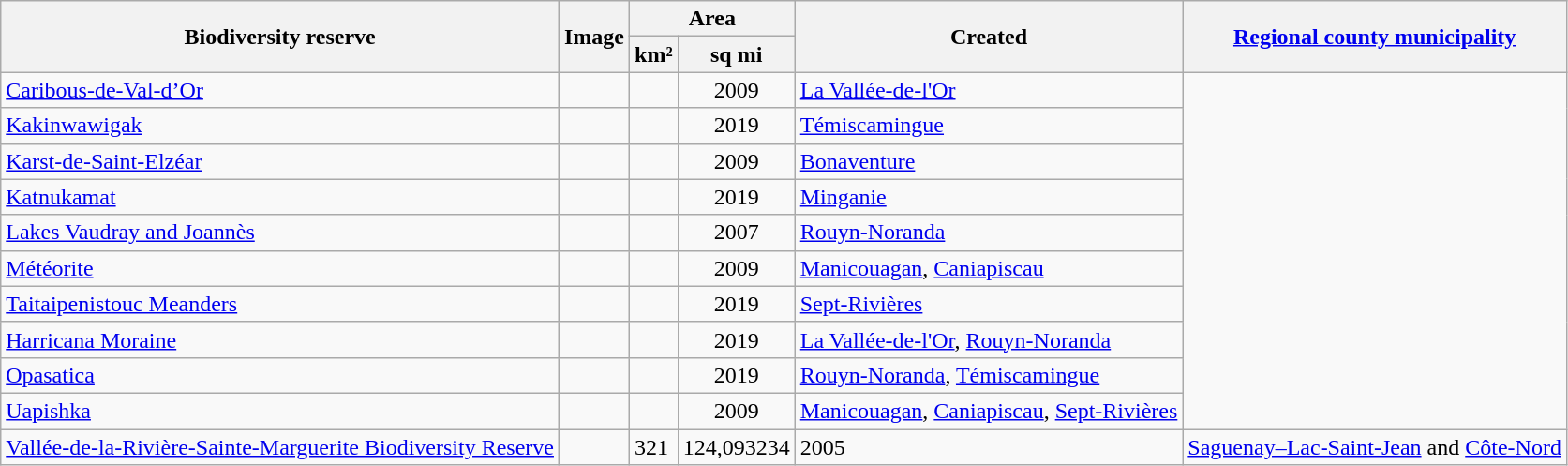<table class="wikitable sortable">
<tr>
<th rowspan=2>Biodiversity reserve</th>
<th rowspan=2>Image</th>
<th colspan=2>Area</th>
<th rowspan=2>Created</th>
<th rowspan=2><a href='#'>Regional county municipality</a></th>
</tr>
<tr>
<th>km²</th>
<th>sq mi</th>
</tr>
<tr>
<td><a href='#'>Caribous-de-Val-d’Or</a></td>
<td align="center"></td>
<td></td>
<td align="center">2009</td>
<td><a href='#'>La Vallée-de-l'Or</a></td>
</tr>
<tr>
<td><a href='#'>Kakinwawigak</a></td>
<td align="center"></td>
<td></td>
<td align="center">2019</td>
<td><a href='#'>Témiscamingue</a></td>
</tr>
<tr>
<td><a href='#'>Karst-de-Saint-Elzéar</a></td>
<td align="center"></td>
<td></td>
<td align="center">2009</td>
<td><a href='#'>Bonaventure</a></td>
</tr>
<tr>
<td><a href='#'>Katnukamat</a></td>
<td align="center"></td>
<td></td>
<td align="center">2019</td>
<td><a href='#'>Minganie</a></td>
</tr>
<tr>
<td><a href='#'>Lakes Vaudray and Joannès</a></td>
<td align="center"></td>
<td></td>
<td align="center">2007</td>
<td><a href='#'>Rouyn-Noranda</a></td>
</tr>
<tr>
<td><a href='#'>Météorite</a></td>
<td align="center"></td>
<td></td>
<td align="center">2009</td>
<td><a href='#'>Manicouagan</a>, <a href='#'>Caniapiscau</a></td>
</tr>
<tr>
<td><a href='#'>Taitaipenistouc Meanders</a></td>
<td align="center"></td>
<td></td>
<td align="center">2019</td>
<td><a href='#'>Sept-Rivières</a></td>
</tr>
<tr>
<td><a href='#'>Harricana Moraine</a></td>
<td align="center"></td>
<td></td>
<td align="center">2019</td>
<td><a href='#'>La Vallée-de-l'Or</a>, <a href='#'>Rouyn-Noranda</a></td>
</tr>
<tr>
<td><a href='#'>Opasatica</a></td>
<td align="center"></td>
<td></td>
<td align="center">2019</td>
<td><a href='#'>Rouyn-Noranda</a>, <a href='#'>Témiscamingue</a></td>
</tr>
<tr>
<td><a href='#'>Uapishka</a></td>
<td align="center"></td>
<td></td>
<td align="center">2009</td>
<td><a href='#'>Manicouagan</a>, <a href='#'>Caniapiscau</a>, <a href='#'>Sept-Rivières</a></td>
</tr>
<tr>
<td><a href='#'>Vallée-de-la-Rivière-Sainte-Marguerite Biodiversity Reserve</a></td>
<td></td>
<td>321</td>
<td>124,093234</td>
<td>2005</td>
<td><a href='#'>Saguenay–Lac-Saint-Jean</a> and <a href='#'>Côte-Nord</a></td>
</tr>
</table>
